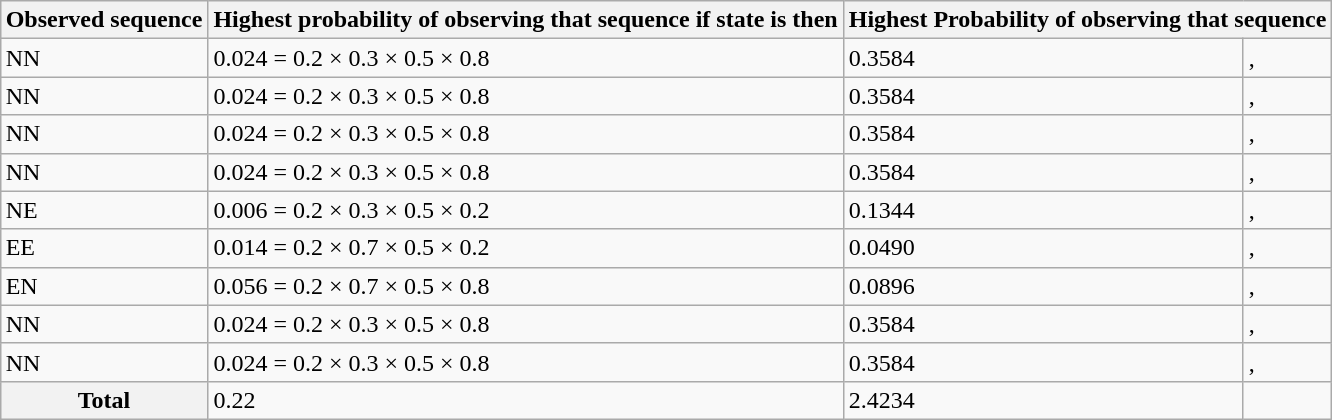<table class="wikitable" style="margin: 1em auto 1em auto;">
<tr>
<th>Observed sequence</th>
<th>Highest probability of observing that sequence if state is  then </th>
<th colspan=2>Highest Probability of observing that sequence</th>
</tr>
<tr>
<td>NN</td>
<td>0.024 = 0.2 × 0.3 × 0.5 × 0.8</td>
<td>0.3584</td>
<td>,</td>
</tr>
<tr>
<td>NN</td>
<td>0.024 = 0.2 × 0.3 × 0.5 × 0.8</td>
<td>0.3584</td>
<td>,</td>
</tr>
<tr>
<td>NN</td>
<td>0.024 = 0.2 × 0.3 × 0.5 × 0.8</td>
<td>0.3584</td>
<td>,</td>
</tr>
<tr>
<td>NN</td>
<td>0.024 = 0.2 × 0.3 × 0.5 × 0.8</td>
<td>0.3584</td>
<td>,</td>
</tr>
<tr>
<td>NE</td>
<td>0.006 = 0.2 × 0.3 × 0.5 × 0.2</td>
<td>0.1344</td>
<td>,</td>
</tr>
<tr>
<td>EE</td>
<td>0.014 = 0.2 × 0.7 × 0.5 × 0.2</td>
<td>0.0490</td>
<td>,</td>
</tr>
<tr>
<td>EN</td>
<td>0.056 = 0.2 × 0.7 × 0.5 × 0.8</td>
<td>0.0896</td>
<td>,</td>
</tr>
<tr>
<td>NN</td>
<td>0.024 = 0.2 × 0.3 × 0.5 × 0.8</td>
<td>0.3584</td>
<td>,</td>
</tr>
<tr>
<td>NN</td>
<td>0.024 = 0.2 × 0.3 × 0.5 × 0.8</td>
<td>0.3584</td>
<td>,</td>
</tr>
<tr>
<th>Total</th>
<td>0.22</td>
<td>2.4234</td>
<td></td>
</tr>
</table>
